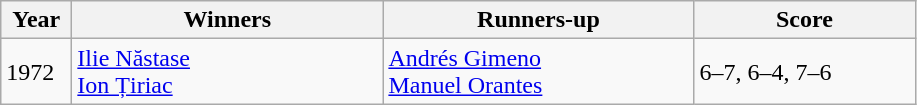<table class="wikitable">
<tr>
<th style="width:40px">Year</th>
<th style="width:200px">Winners</th>
<th style="width:200px">Runners-up</th>
<th style="width:140px" class="unsortable">Score</th>
</tr>
<tr>
<td>1972</td>
<td> <a href='#'>Ilie Năstase</a><br> <a href='#'>Ion Țiriac</a></td>
<td> <a href='#'>Andrés Gimeno</a><br> <a href='#'>Manuel Orantes</a></td>
<td>6–7, 6–4, 7–6</td>
</tr>
</table>
